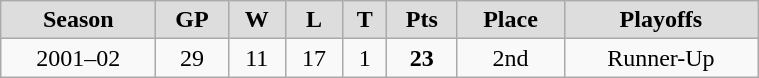<table class="wikitable" width=40%>
<tr style="font-weight:bold; background-color:#dddddd;" align="center" |>
<td>Season</td>
<td>GP</td>
<td>W</td>
<td>L</td>
<td>T</td>
<td>Pts</td>
<td>Place</td>
<td>Playoffs</td>
</tr>
<tr align="center">
<td>2001–02</td>
<td>29</td>
<td>11</td>
<td>17</td>
<td>1</td>
<td><strong>23</strong></td>
<td>2nd</td>
<td>Runner-Up</td>
</tr>
</table>
